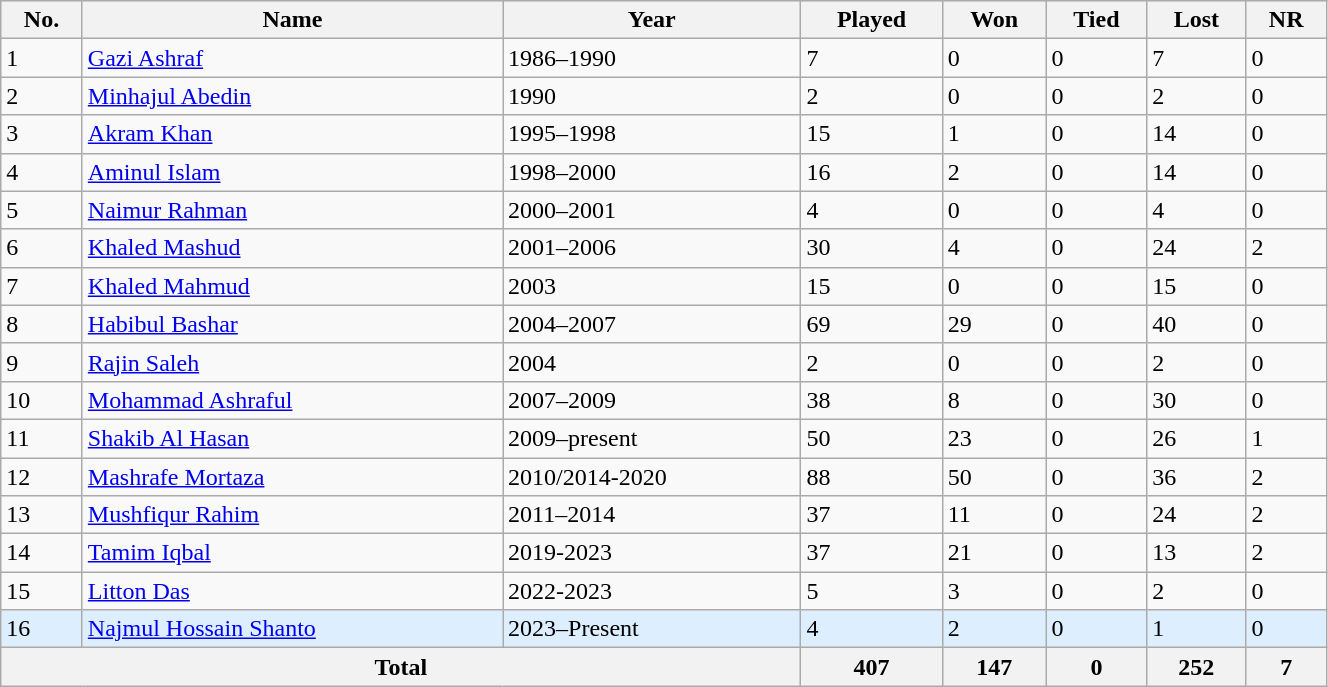<table class="wikitable" style="width:70%;">
<tr style="background:#efefef;">
<th>No.</th>
<th>Name</th>
<th>Year</th>
<th>Played</th>
<th>Won</th>
<th>Tied</th>
<th>Lost</th>
<th>NR</th>
</tr>
<tr>
<td>1</td>
<td><a href='#'>Gazi Ashraf</a></td>
<td>1986–1990</td>
<td>7</td>
<td>0</td>
<td>0</td>
<td>7</td>
<td>0</td>
</tr>
<tr>
<td>2</td>
<td><a href='#'>Minhajul Abedin</a></td>
<td>1990</td>
<td>2</td>
<td>0</td>
<td>0</td>
<td>2</td>
<td>0</td>
</tr>
<tr>
<td>3</td>
<td><a href='#'>Akram Khan</a></td>
<td>1995–1998</td>
<td>15</td>
<td>1</td>
<td>0</td>
<td>14</td>
<td>0</td>
</tr>
<tr>
<td>4</td>
<td><a href='#'>Aminul Islam</a></td>
<td>1998–2000</td>
<td>16</td>
<td>2</td>
<td>0</td>
<td>14</td>
<td>0</td>
</tr>
<tr>
<td>5</td>
<td><a href='#'>Naimur Rahman</a></td>
<td>2000–2001</td>
<td>4</td>
<td>0</td>
<td>0</td>
<td>4</td>
<td>0</td>
</tr>
<tr>
<td>6</td>
<td><a href='#'>Khaled Mashud</a></td>
<td>2001–2006</td>
<td>30</td>
<td>4</td>
<td>0</td>
<td>24</td>
<td>2</td>
</tr>
<tr>
<td>7</td>
<td><a href='#'>Khaled Mahmud</a></td>
<td>2003</td>
<td>15</td>
<td>0</td>
<td>0</td>
<td>15</td>
<td>0</td>
</tr>
<tr>
<td>8</td>
<td><a href='#'>Habibul Bashar</a></td>
<td>2004–2007</td>
<td>69</td>
<td>29</td>
<td>0</td>
<td>40</td>
<td>0</td>
</tr>
<tr>
<td>9</td>
<td><a href='#'>Rajin Saleh</a></td>
<td>2004</td>
<td>2</td>
<td>0</td>
<td>0</td>
<td>2</td>
<td>0</td>
</tr>
<tr>
<td>10</td>
<td><a href='#'>Mohammad Ashraful</a></td>
<td>2007–2009</td>
<td>38</td>
<td>8</td>
<td>0</td>
<td>30</td>
<td>0</td>
</tr>
<tr>
<td>11</td>
<td><a href='#'>Shakib Al Hasan</a></td>
<td>2009–present</td>
<td>50</td>
<td>23</td>
<td>0</td>
<td>26</td>
<td>1</td>
</tr>
<tr>
<td>12</td>
<td><a href='#'>Mashrafe Mortaza</a></td>
<td>2010/2014-2020</td>
<td>88</td>
<td>50</td>
<td>0</td>
<td>36</td>
<td>2</td>
</tr>
<tr>
<td>13</td>
<td><a href='#'>Mushfiqur Rahim</a></td>
<td>2011–2014</td>
<td>37</td>
<td>11</td>
<td>0</td>
<td>24</td>
<td>2</td>
</tr>
<tr>
<td>14</td>
<td><a href='#'>Tamim Iqbal</a></td>
<td>2019-2023</td>
<td>37</td>
<td>21</td>
<td>0</td>
<td>13</td>
<td>2</td>
</tr>
<tr>
<td>15</td>
<td><a href='#'>Litton Das</a></td>
<td>2022-2023</td>
<td>5</td>
<td>3</td>
<td>0</td>
<td>2</td>
<td>0</td>
</tr>
<tr style="background:#def;" class="sortbottom">
<td>16</td>
<td><a href='#'>Najmul Hossain Shanto</a></td>
<td>2023–Present</td>
<td>4</td>
<td>2</td>
<td>0</td>
<td>1</td>
<td>0</td>
</tr>
<tr>
<th colspan="3" style="text-align:center;"><strong>Total</strong></th>
<th><strong>407</strong></th>
<th><strong>147</strong></th>
<th><strong>0</strong></th>
<th><strong>252</strong></th>
<th><strong>7</strong></th>
</tr>
</table>
